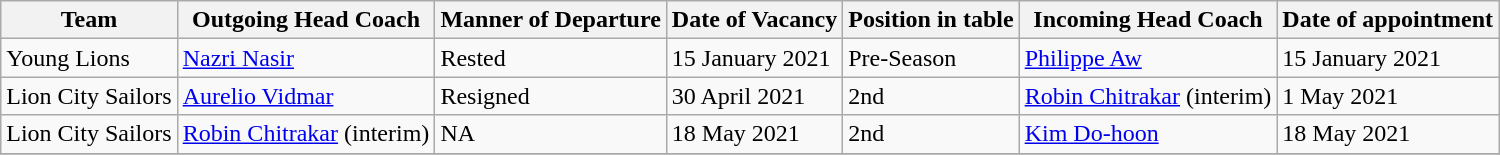<table class="wikitable">
<tr>
<th>Team</th>
<th>Outgoing Head Coach</th>
<th>Manner of Departure</th>
<th>Date of Vacancy</th>
<th>Position in table</th>
<th>Incoming Head Coach</th>
<th>Date of appointment</th>
</tr>
<tr>
<td>Young Lions</td>
<td> <a href='#'>Nazri Nasir</a></td>
<td>Rested</td>
<td>15 January 2021</td>
<td>Pre-Season</td>
<td> <a href='#'>Philippe Aw</a></td>
<td>15 January 2021</td>
</tr>
<tr>
<td>Lion City Sailors</td>
<td> <a href='#'>Aurelio Vidmar</a></td>
<td>Resigned </td>
<td>30 April 2021</td>
<td>2nd</td>
<td> <a href='#'>Robin Chitrakar</a> (interim) </td>
<td>1 May 2021</td>
</tr>
<tr>
<td>Lion City Sailors</td>
<td> <a href='#'>Robin Chitrakar</a> (interim) </td>
<td>NA</td>
<td>18 May 2021</td>
<td>2nd</td>
<td> <a href='#'>Kim Do-hoon</a></td>
<td>18 May 2021</td>
</tr>
<tr>
</tr>
</table>
